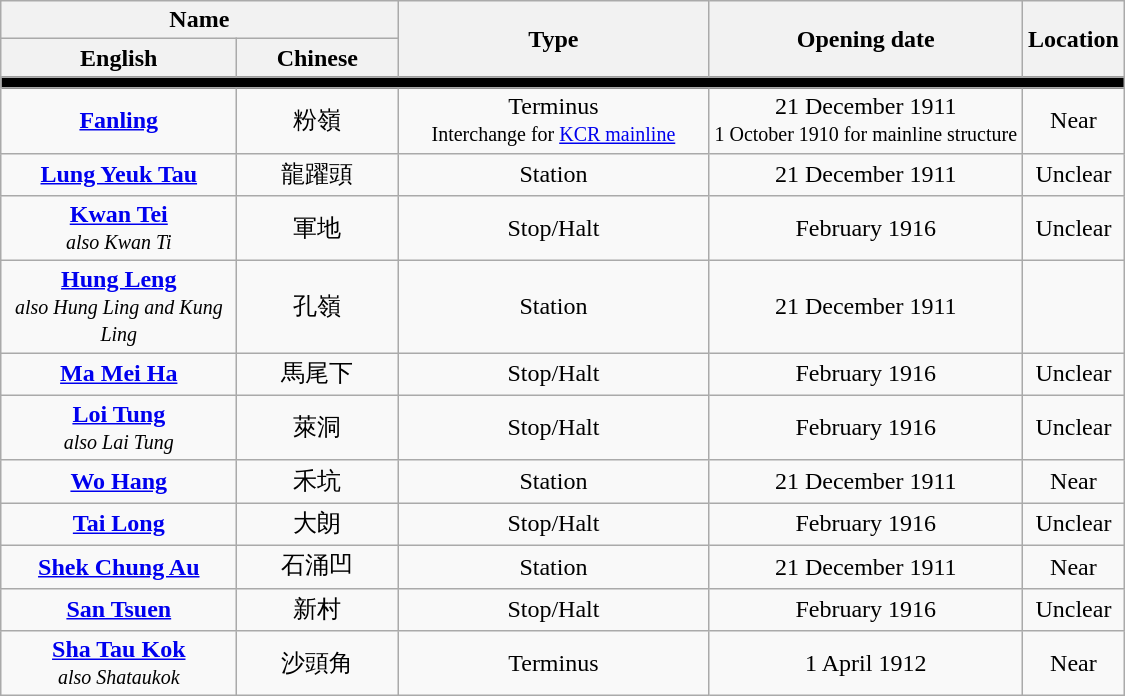<table class="wikitable" style="text-align: center;">
<tr>
<th colspan="2">Name</th>
<th rowspan="2" width=200px>Type</th>
<th rowspan="2">Opening date</th>
<th rowspan="2">Location</th>
</tr>
<tr>
<th width=150px>English</th>
<th width=100px>Chinese</th>
</tr>
<tr>
</tr>
<tr bgcolor="#000000">
<td colspan="5"></td>
</tr>
<tr>
<td><strong><a href='#'>Fanling</a></strong></td>
<td>粉嶺</td>
<td>Terminus<br><small>Interchange for <a href='#'>KCR mainline</a></small></td>
<td>21 December 1911<br><small>1 October 1910 for mainline structure</small></td>
<td>Near </td>
</tr>
<tr>
<td><strong><a href='#'>Lung Yeuk Tau</a></strong></td>
<td>龍躍頭</td>
<td>Station</td>
<td>21 December 1911</td>
<td>Unclear</td>
</tr>
<tr>
<td><strong><a href='#'>Kwan Tei</a></strong><br><small><em>also Kwan Ti</em></small></td>
<td>軍地</td>
<td>Stop/Halt</td>
<td>February 1916</td>
<td>Unclear</td>
</tr>
<tr>
<td><strong><a href='#'>Hung Leng</a></strong><br><small><em>also Hung Ling and Kung Ling</em></small></td>
<td>孔嶺</td>
<td>Station</td>
<td>21 December 1911</td>
<td></td>
</tr>
<tr>
<td><strong><a href='#'>Ma Mei Ha</a></strong></td>
<td>馬尾下</td>
<td>Stop/Halt</td>
<td>February 1916</td>
<td>Unclear</td>
</tr>
<tr>
<td><strong><a href='#'>Loi Tung</a></strong><br><small><em>also Lai Tung</em></small></td>
<td>萊洞</td>
<td>Stop/Halt</td>
<td>February 1916</td>
<td>Unclear</td>
</tr>
<tr>
<td><strong><a href='#'>Wo Hang</a></strong></td>
<td>禾坑</td>
<td>Station</td>
<td>21 December 1911</td>
<td>Near </td>
</tr>
<tr>
<td><strong><a href='#'>Tai Long</a></strong></td>
<td>大朗</td>
<td>Stop/Halt</td>
<td>February 1916</td>
<td>Unclear</td>
</tr>
<tr>
<td><strong><a href='#'>Shek Chung Au</a></strong></td>
<td>石涌凹</td>
<td>Station</td>
<td>21 December 1911</td>
<td>Near </td>
</tr>
<tr>
<td><strong><a href='#'>San Tsuen</a></strong></td>
<td>新村</td>
<td>Stop/Halt</td>
<td>February 1916</td>
<td>Unclear</td>
</tr>
<tr>
<td><strong><a href='#'>Sha Tau Kok</a></strong><br><small><em>also Shataukok</em></small></td>
<td>沙頭角</td>
<td>Terminus</td>
<td>1 April 1912</td>
<td>Near </td>
</tr>
</table>
